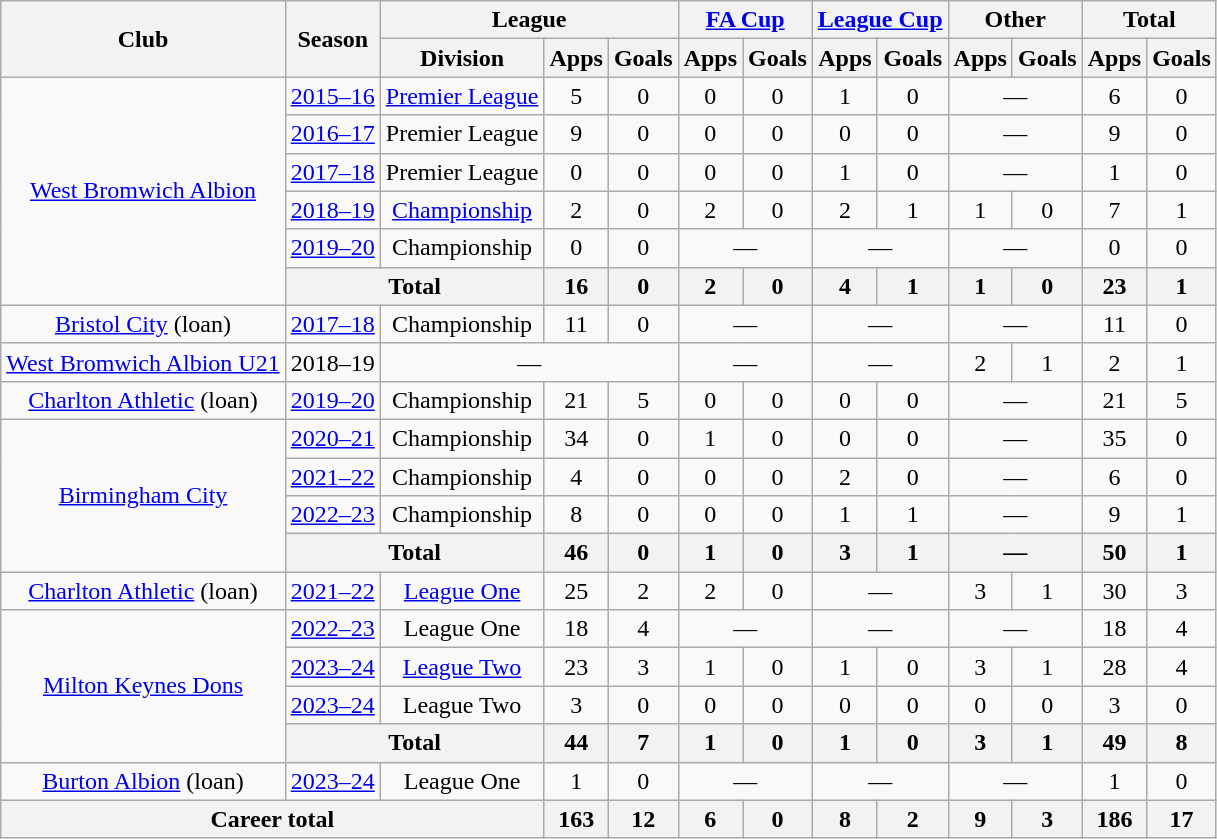<table class="wikitable" style="text-align: center">
<tr>
<th rowspan="2">Club</th>
<th rowspan="2">Season</th>
<th colspan="3">League</th>
<th colspan="2"><a href='#'>FA Cup</a></th>
<th colspan="2"><a href='#'>League Cup</a></th>
<th colspan="2">Other</th>
<th colspan="2">Total</th>
</tr>
<tr>
<th>Division</th>
<th>Apps</th>
<th>Goals</th>
<th>Apps</th>
<th>Goals</th>
<th>Apps</th>
<th>Goals</th>
<th>Apps</th>
<th>Goals</th>
<th>Apps</th>
<th>Goals</th>
</tr>
<tr>
<td rowspan="6"><a href='#'>West Bromwich Albion</a></td>
<td><a href='#'>2015–16</a></td>
<td><a href='#'>Premier League</a></td>
<td>5</td>
<td>0</td>
<td>0</td>
<td>0</td>
<td>1</td>
<td>0</td>
<td colspan="2">—</td>
<td>6</td>
<td>0</td>
</tr>
<tr>
<td><a href='#'>2016–17</a></td>
<td>Premier League</td>
<td>9</td>
<td>0</td>
<td>0</td>
<td>0</td>
<td>0</td>
<td>0</td>
<td colspan="2">—</td>
<td>9</td>
<td>0</td>
</tr>
<tr>
<td><a href='#'>2017–18</a></td>
<td>Premier League</td>
<td>0</td>
<td>0</td>
<td>0</td>
<td>0</td>
<td>1</td>
<td>0</td>
<td colspan="2">—</td>
<td>1</td>
<td>0</td>
</tr>
<tr>
<td><a href='#'>2018–19</a></td>
<td><a href='#'>Championship</a></td>
<td>2</td>
<td>0</td>
<td>2</td>
<td>0</td>
<td>2</td>
<td>1</td>
<td>1</td>
<td>0</td>
<td>7</td>
<td>1</td>
</tr>
<tr>
<td><a href='#'>2019–20</a></td>
<td>Championship</td>
<td>0</td>
<td>0</td>
<td colspan="2">—</td>
<td colspan="2">—</td>
<td colspan="2">—</td>
<td>0</td>
<td>0</td>
</tr>
<tr>
<th colspan="2">Total</th>
<th>16</th>
<th>0</th>
<th>2</th>
<th>0</th>
<th>4</th>
<th>1</th>
<th>1</th>
<th>0</th>
<th>23</th>
<th>1</th>
</tr>
<tr>
<td><a href='#'>Bristol City</a> (loan)</td>
<td><a href='#'>2017–18</a></td>
<td>Championship</td>
<td>11</td>
<td>0</td>
<td colspan="2">—</td>
<td colspan="2">—</td>
<td colspan="2">—</td>
<td>11</td>
<td>0</td>
</tr>
<tr>
<td><a href='#'>West Bromwich Albion U21</a></td>
<td>2018–19</td>
<td colspan="3">—</td>
<td colspan="2">—</td>
<td colspan="2">—</td>
<td>2</td>
<td>1</td>
<td>2</td>
<td>1</td>
</tr>
<tr>
<td><a href='#'>Charlton Athletic</a> (loan)</td>
<td><a href='#'>2019–20</a></td>
<td>Championship</td>
<td>21</td>
<td>5</td>
<td>0</td>
<td>0</td>
<td>0</td>
<td>0</td>
<td colspan="2">—</td>
<td>21</td>
<td>5</td>
</tr>
<tr>
<td rowspan="4"><a href='#'>Birmingham City</a></td>
<td><a href='#'>2020–21</a></td>
<td>Championship</td>
<td>34</td>
<td>0</td>
<td>1</td>
<td>0</td>
<td>0</td>
<td>0</td>
<td colspan="2">—</td>
<td>35</td>
<td>0</td>
</tr>
<tr>
<td><a href='#'>2021–22</a></td>
<td>Championship</td>
<td>4</td>
<td>0</td>
<td>0</td>
<td>0</td>
<td>2</td>
<td>0</td>
<td colspan="2">—</td>
<td>6</td>
<td>0</td>
</tr>
<tr>
<td><a href='#'>2022–23</a></td>
<td>Championship</td>
<td>8</td>
<td>0</td>
<td>0</td>
<td>0</td>
<td>1</td>
<td>1</td>
<td colspan="2">—</td>
<td>9</td>
<td>1</td>
</tr>
<tr>
<th colspan="2">Total</th>
<th>46</th>
<th>0</th>
<th>1</th>
<th>0</th>
<th>3</th>
<th>1</th>
<th colspan="2">—</th>
<th>50</th>
<th>1</th>
</tr>
<tr>
<td><a href='#'>Charlton Athletic</a> (loan)</td>
<td><a href='#'>2021–22</a></td>
<td><a href='#'>League One</a></td>
<td>25</td>
<td>2</td>
<td>2</td>
<td>0</td>
<td colspan="2">—</td>
<td>3</td>
<td>1</td>
<td>30</td>
<td>3</td>
</tr>
<tr>
<td rowspan="4"><a href='#'>Milton Keynes Dons</a></td>
<td><a href='#'>2022–23</a></td>
<td>League One</td>
<td>18</td>
<td>4</td>
<td colspan="2">—</td>
<td colspan="2">—</td>
<td colspan="2">—</td>
<td>18</td>
<td>4</td>
</tr>
<tr>
<td><a href='#'>2023–24</a></td>
<td><a href='#'>League Two</a></td>
<td>23</td>
<td>3</td>
<td>1</td>
<td>0</td>
<td>1</td>
<td>0</td>
<td>3</td>
<td>1</td>
<td>28</td>
<td>4</td>
</tr>
<tr>
<td><a href='#'>2023–24</a></td>
<td>League Two</td>
<td>3</td>
<td>0</td>
<td>0</td>
<td>0</td>
<td>0</td>
<td>0</td>
<td>0</td>
<td>0</td>
<td>3</td>
<td>0</td>
</tr>
<tr>
<th colspan="2">Total</th>
<th>44</th>
<th>7</th>
<th>1</th>
<th>0</th>
<th>1</th>
<th>0</th>
<th>3</th>
<th>1</th>
<th>49</th>
<th>8</th>
</tr>
<tr>
<td><a href='#'>Burton Albion</a> (loan)</td>
<td><a href='#'>2023–24</a></td>
<td>League One</td>
<td>1</td>
<td>0</td>
<td colspan="2">—</td>
<td colspan="2">—</td>
<td colspan="2">—</td>
<td>1</td>
<td>0</td>
</tr>
<tr>
<th colspan=3>Career total</th>
<th>163</th>
<th>12</th>
<th>6</th>
<th>0</th>
<th>8</th>
<th>2</th>
<th>9</th>
<th>3</th>
<th>186</th>
<th>17</th>
</tr>
</table>
